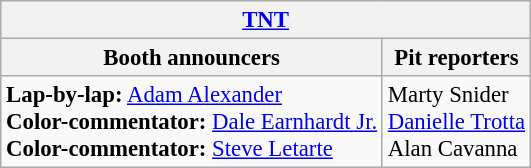<table class="wikitable" style="font-size: 95%">
<tr>
<th colspan="2"><a href='#'>TNT</a></th>
</tr>
<tr>
<th>Booth announcers</th>
<th>Pit reporters</th>
</tr>
<tr>
<td><strong>Lap-by-lap:</strong> <a href='#'>Adam Alexander</a><br><strong>Color-commentator:</strong> <a href='#'>Dale Earnhardt Jr.</a><br><strong>Color-commentator:</strong> <a href='#'>Steve Letarte</a></td>
<td>Marty Snider<br><a href='#'>Danielle Trotta</a><br>Alan Cavanna</td>
</tr>
</table>
